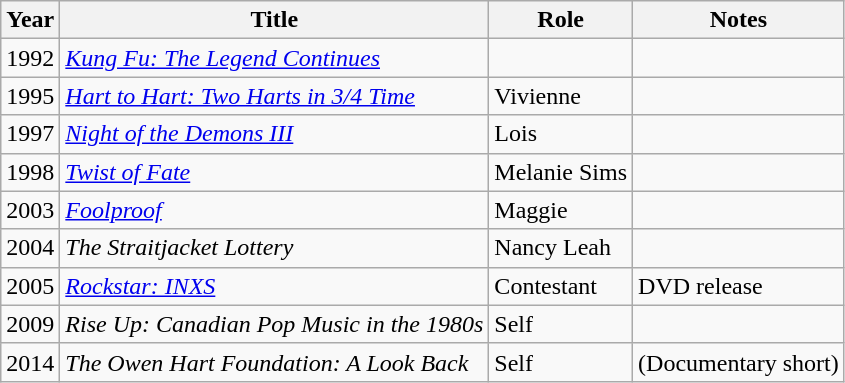<table class="wikitable sortable">
<tr>
<th>Year</th>
<th>Title</th>
<th>Role</th>
<th class="unsortable">Notes</th>
</tr>
<tr>
<td>1992</td>
<td><em><a href='#'>Kung Fu: The Legend Continues</a></em></td>
<td></td>
<td></td>
</tr>
<tr>
<td>1995</td>
<td><em><a href='#'>Hart to Hart: Two Harts in 3/4 Time</a></em></td>
<td>Vivienne</td>
<td></td>
</tr>
<tr>
<td>1997</td>
<td><em><a href='#'>Night of the Demons III</a></em></td>
<td>Lois</td>
<td></td>
</tr>
<tr>
<td>1998</td>
<td><em><a href='#'>Twist of Fate</a></em></td>
<td>Melanie Sims</td>
<td></td>
</tr>
<tr>
<td>2003</td>
<td><em><a href='#'>Foolproof</a></em></td>
<td>Maggie</td>
<td></td>
</tr>
<tr>
<td>2004</td>
<td><em>The Straitjacket Lottery</em></td>
<td>Nancy Leah</td>
<td></td>
</tr>
<tr>
<td>2005</td>
<td><em><a href='#'>Rockstar: INXS</a></em></td>
<td>Contestant</td>
<td>DVD release</td>
</tr>
<tr>
<td>2009</td>
<td><em>Rise Up: Canadian Pop Music in the 1980s</em></td>
<td>Self</td>
<td></td>
</tr>
<tr>
<td>2014</td>
<td><em>The Owen Hart Foundation: A Look Back</em></td>
<td>Self</td>
<td>(Documentary short)</td>
</tr>
</table>
